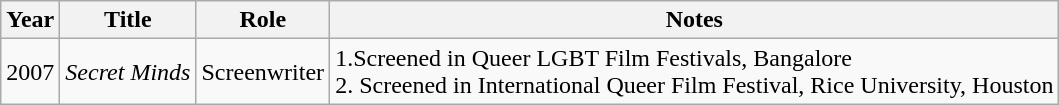<table class=wikitable>
<tr>
<th>Year</th>
<th>Title</th>
<th>Role</th>
<th Channel>Notes</th>
</tr>
<tr>
<td>2007</td>
<td><em>Secret Minds</em></td>
<td>Screenwriter</td>
<td>1.Screened in Queer LGBT Film Festivals, Bangalore<br>2. Screened in International Queer Film Festival, Rice University, Houston</td>
</tr>
</table>
